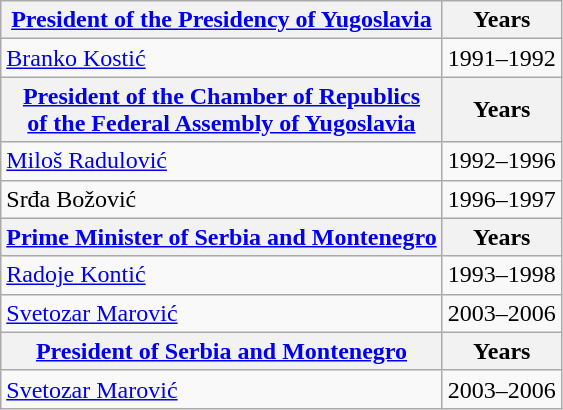<table class=wikitable>
<tr>
<th><a href='#'>President of the Presidency of Yugoslavia</a></th>
<th>Years</th>
</tr>
<tr>
<td><a href='#'>Branko Kostić</a></td>
<td>1991–1992</td>
</tr>
<tr>
<th><a href='#'>President of the Chamber of Republics<br>of the Federal Assembly of Yugoslavia</a></th>
<th>Years</th>
</tr>
<tr>
<td><a href='#'>Miloš Radulović</a></td>
<td>1992–1996</td>
</tr>
<tr>
<td>Srđa Božović</td>
<td>1996–1997</td>
</tr>
<tr>
<th><a href='#'>Prime Minister of Serbia and Montenegro</a></th>
<th>Years</th>
</tr>
<tr>
<td><a href='#'>Radoje Kontić</a></td>
<td>1993–1998</td>
</tr>
<tr>
<td><a href='#'>Svetozar Marović</a></td>
<td>2003–2006</td>
</tr>
<tr>
<th><a href='#'>President of Serbia and Montenegro</a></th>
<th>Years</th>
</tr>
<tr>
<td><a href='#'>Svetozar Marović</a></td>
<td>2003–2006</td>
</tr>
</table>
